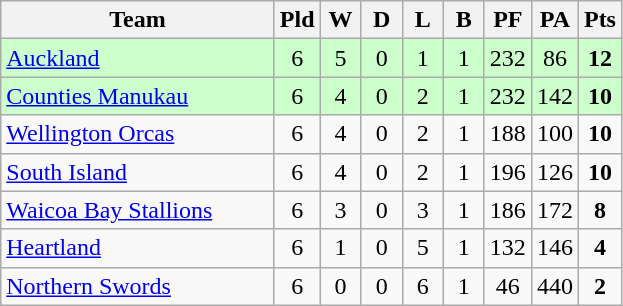<table class="wikitable" style="text-align:center;">
<tr>
<th width=175>Team</th>
<th width=20 abbr="Played">Pld</th>
<th width=20 abbr="Won">W</th>
<th width=20 abbr="Drawn">D</th>
<th width=20 abbr="Lost">L</th>
<th width=20 abbr="Bye">B</th>
<th width=20 abbr="Points for">PF</th>
<th width=20 abbr="Points against">PA</th>
<th width=20 abbr="Points">Pts</th>
</tr>
<tr style="background: #ccffcc;">
<td style="text-align:left;"><a href='#'>Auckland</a></td>
<td>6</td>
<td>5</td>
<td>0</td>
<td>1</td>
<td>1</td>
<td>232</td>
<td>86</td>
<td><strong>12</strong></td>
</tr>
<tr style="background: #ccffcc;">
<td style="text-align:left;"><a href='#'>Counties Manukau</a></td>
<td>6</td>
<td>4</td>
<td>0</td>
<td>2</td>
<td>1</td>
<td>232</td>
<td>142</td>
<td><strong>10</strong></td>
</tr>
<tr>
<td style="text-align:left;"><a href='#'>Wellington Orcas</a></td>
<td>6</td>
<td>4</td>
<td>0</td>
<td>2</td>
<td>1</td>
<td>188</td>
<td>100</td>
<td><strong>10</strong></td>
</tr>
<tr>
<td style="text-align:left;"><a href='#'>South Island</a></td>
<td>6</td>
<td>4</td>
<td>0</td>
<td>2</td>
<td>1</td>
<td>196</td>
<td>126</td>
<td><strong>10</strong></td>
</tr>
<tr>
<td style="text-align:left;"><a href='#'>Waicoa Bay Stallions</a></td>
<td>6</td>
<td>3</td>
<td>0</td>
<td>3</td>
<td>1</td>
<td>186</td>
<td>172</td>
<td><strong>8</strong></td>
</tr>
<tr>
<td style="text-align:left;"><a href='#'>Heartland</a></td>
<td>6</td>
<td>1</td>
<td>0</td>
<td>5</td>
<td>1</td>
<td>132</td>
<td>146</td>
<td><strong>4</strong></td>
</tr>
<tr>
<td style="text-align:left;"><a href='#'>Northern Swords</a></td>
<td>6</td>
<td>0</td>
<td>0</td>
<td>6</td>
<td>1</td>
<td>46</td>
<td>440</td>
<td><strong>2</strong></td>
</tr>
</table>
